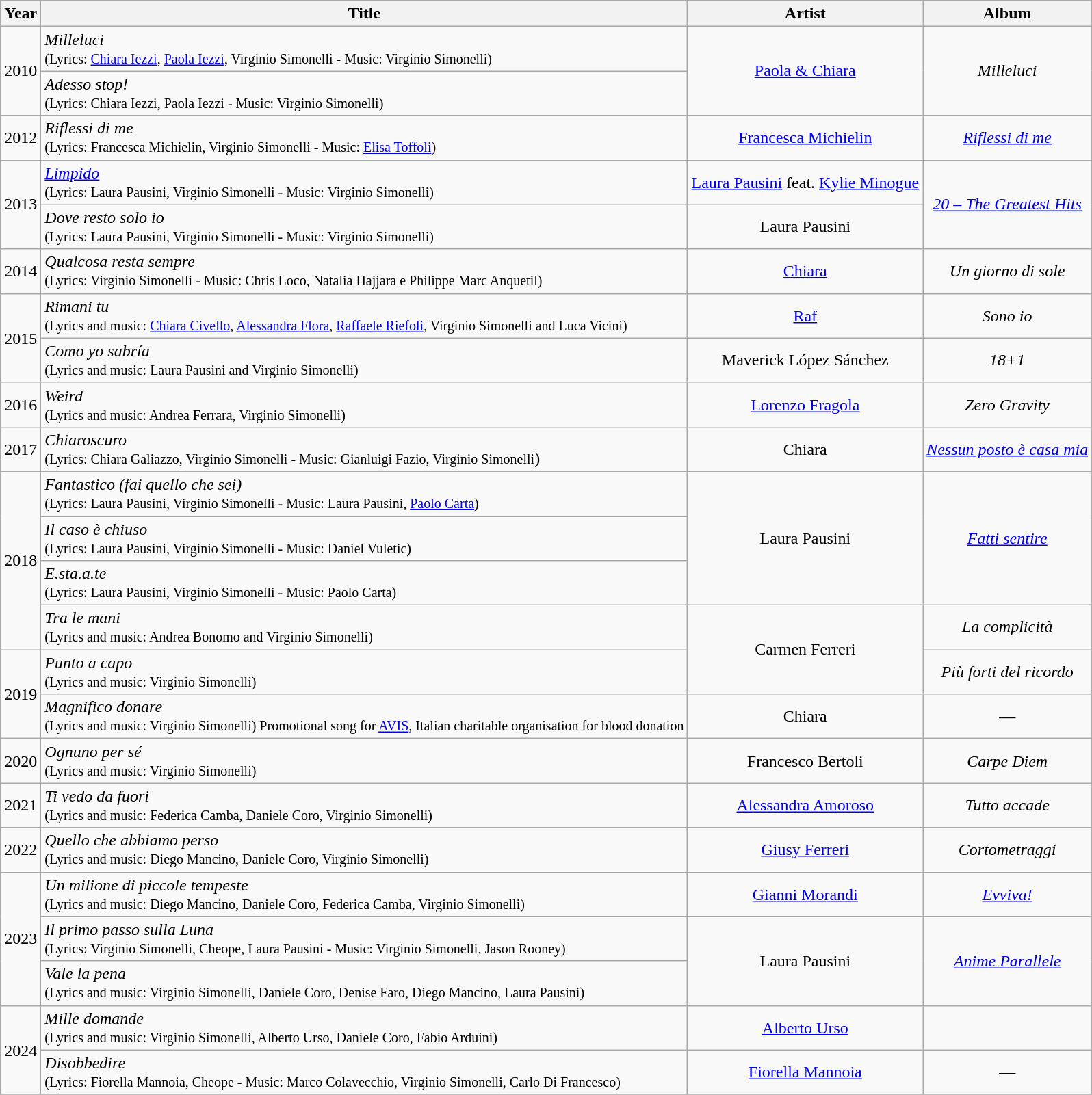<table class="wikitable">
<tr>
<th>Year</th>
<th>Title</th>
<th>Artist</th>
<th>Album</th>
</tr>
<tr>
<td rowspan="2">2010</td>
<td><em>Milleluci</em><br><small>(Lyrics: <a href='#'>Chiara Iezzi</a>, <a href='#'>Paola Iezzi</a>, Virginio Simonelli - Music: Virginio Simonelli)</small></td>
<td align="center" rowspan="2"><a href='#'>Paola & Chiara</a></td>
<td align="center" rowspan="2"><em>Milleluci</em></td>
</tr>
<tr>
<td><em>Adesso stop!</em><br><small>(Lyrics: Chiara Iezzi, Paola Iezzi - Music: Virginio Simonelli)</small></td>
</tr>
<tr>
<td>2012</td>
<td><em>Riflessi di me</em><br><small>(Lyrics: Francesca Michielin, Virginio Simonelli - Music: <a href='#'>Elisa Toffoli</a>)</small></td>
<td align="center"><a href='#'>Francesca Michielin</a></td>
<td align="center"><em><a href='#'>Riflessi di me</a></em></td>
</tr>
<tr>
<td rowspan="2">2013</td>
<td><em><a href='#'>Limpido</a></em><br><small>(Lyrics: Laura Pausini, Virginio Simonelli - Music: Virginio Simonelli)</small></td>
<td align="center"><a href='#'>Laura Pausini</a> feat. <a href='#'>Kylie Minogue</a></td>
<td align="center" rowspan="2"><em><a href='#'>20 – The Greatest Hits</a></em></td>
</tr>
<tr>
<td><em>Dove resto solo io</em><br><small>(Lyrics: Laura Pausini, Virginio Simonelli - Music: Virginio Simonelli)</small></td>
<td align="center">Laura Pausini</td>
</tr>
<tr>
<td>2014</td>
<td><em>Qualcosa resta sempre</em><br><small>(Lyrics: Virginio Simonelli - Music: Chris Loco, Natalia Hajjara e Philippe Marc Anquetil)</small></td>
<td align="center"><a href='#'>Chiara</a></td>
<td align="center"><em>Un giorno di sole</em></td>
</tr>
<tr>
<td rowspan="2">2015</td>
<td><em>Rimani tu</em><br><small>(Lyrics and music: <a href='#'>Chiara Civello</a>, <a href='#'>Alessandra Flora</a>, <a href='#'>Raffaele Riefoli</a>, Virginio Simonelli and Luca Vicini)</small></td>
<td align="center"><a href='#'>Raf</a></td>
<td align="center"><em>Sono io</em></td>
</tr>
<tr>
<td><em>Como yo sabría</em><br><small>(Lyrics and music: Laura Pausini and Virginio Simonelli)</small></td>
<td align="center">Maverick López Sánchez</td>
<td align="center"><em>18+1</em></td>
</tr>
<tr>
<td rowspan="1">2016</td>
<td><em>Weird</em><br><small>(Lyrics and music: Andrea Ferrara, Virginio Simonelli)</small></td>
<td align="center"><a href='#'>Lorenzo Fragola</a></td>
<td align="center"><em>Zero Gravity</em></td>
</tr>
<tr>
<td>2017</td>
<td><em>Chiaroscuro</em><br><small>(Lyrics: Chiara Galiazzo, Virginio Simonelli - Music: Gianluigi Fazio, Virginio Simonelli</small>)</td>
<td align="center">Chiara</td>
<td align="center"><em><a href='#'>Nessun posto è casa mia</a></em></td>
</tr>
<tr>
<td rowspan="4">2018</td>
<td><em>Fantastico (fai quello che sei)</em><br><small>(Lyrics: Laura Pausini, Virginio Simonelli - Music: Laura Pausini, <a href='#'>Paolo Carta</a>)</small></td>
<td align="center" rowspan="3">Laura Pausini</td>
<td align="center" rowspan="3"><em><a href='#'>Fatti sentire</a></em></td>
</tr>
<tr>
<td><em>Il caso è chiuso</em><br><small>(Lyrics: Laura Pausini, Virginio Simonelli - Music: Daniel Vuletic)</small></td>
</tr>
<tr>
<td><em>E.sta.a.te</em><br><small>(Lyrics: Laura Pausini, Virginio Simonelli - Music: Paolo Carta)</small></td>
</tr>
<tr>
<td><em>Tra le mani</em><br><small>(Lyrics and music: Andrea Bonomo and Virginio Simonelli)</small></td>
<td align="center" rowspan="2">Carmen Ferreri</td>
<td align="center"><em>La complicità</em></td>
</tr>
<tr>
<td rowspan="2">2019</td>
<td><em>Punto a capo</em> <br><small>(Lyrics and music: Virginio Simonelli)</small></td>
<td align="center"><em>Più forti del ricordo</em></td>
</tr>
<tr>
<td><em>Magnifico donare</em><br><small>(Lyrics and music: Virginio Simonelli) Promotional song for <a href='#'>AVIS</a>, Italian charitable organisation for blood donation</small></td>
<td align="center">Chiara</td>
<td align="center">—</td>
</tr>
<tr>
<td>2020</td>
<td><em>Ognuno per sé</em><br><small>(Lyrics and music: Virginio Simonelli)</small></td>
<td align="center">Francesco Bertoli</td>
<td align="center"><em>Carpe Diem</em></td>
</tr>
<tr>
<td>2021</td>
<td><em>Ti vedo da fuori</em><br><small>(Lyrics and music: Federica Camba, Daniele Coro, Virginio Simonelli)</small></td>
<td align="center"><a href='#'>Alessandra Amoroso</a></td>
<td align="center"><em>Tutto accade</em></td>
</tr>
<tr>
<td>2022</td>
<td><em>Quello che abbiamo perso</em><br><small>(Lyrics and music: Diego Mancino, Daniele Coro, Virginio Simonelli)</small></td>
<td align="center"><a href='#'>Giusy Ferreri</a></td>
<td align="center"><em>Cortometraggi</em></td>
</tr>
<tr>
<td rowspan="3">2023</td>
<td><em>Un milione di piccole tempeste</em><br><small>(Lyrics and music: Diego Mancino, Daniele Coro, Federica Camba, Virginio Simonelli)</small></td>
<td align="center"><a href='#'>Gianni Morandi</a></td>
<td align="center"><em><a href='#'>Evviva!</a></em></td>
</tr>
<tr>
<td><em>Il primo passo sulla Luna</em><br><small>(Lyrics: Virginio Simonelli, Cheope, Laura Pausini - Music: Virginio Simonelli, Jason Rooney)</small></td>
<td align="center" rowspan="2">Laura Pausini</td>
<td align="center" rowspan="2"><em><a href='#'>Anime Parallele</a></em></td>
</tr>
<tr>
<td><em>Vale la pena</em><br><small> (Lyrics and music: Virginio Simonelli, Daniele Coro, Denise Faro, Diego Mancino, Laura Pausini)</small></td>
</tr>
<tr>
<td rowspan="2">2024</td>
<td><em>Mille domande</em><br><small>(Lyrics and music: Virginio Simonelli, Alberto Urso, Daniele Coro, Fabio Arduini)</small></td>
<td align="center"><a href='#'>Alberto Urso</a></td>
</tr>
<tr>
<td><em>Disobbedire</em><br><small>(Lyrics: Fiorella Mannoia, Cheope - Music: Marco Colavecchio, Virginio Simonelli, Carlo Di Francesco)</small></td>
<td align="center"><a href='#'>Fiorella Mannoia</a></td>
<td align="center">—</td>
</tr>
<tr>
</tr>
</table>
